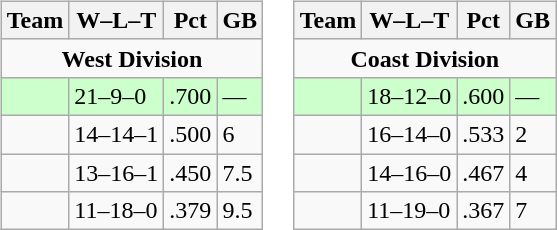<table>
<tr>
<td><br><table class="wikitable">
<tr>
<th>Team</th>
<th>W–L–T</th>
<th>Pct</th>
<th>GB</th>
</tr>
<tr>
<td colspan="6" align="center"><strong>West Division</strong></td>
</tr>
<tr bgcolor=#ccffcc>
<td></td>
<td>21–9–0</td>
<td>.700</td>
<td>—</td>
</tr>
<tr>
<td></td>
<td>14–14–1</td>
<td>.500</td>
<td>6</td>
</tr>
<tr>
<td></td>
<td>13–16–1</td>
<td>.450</td>
<td>7.5</td>
</tr>
<tr>
<td></td>
<td>11–18–0</td>
<td>.379</td>
<td>9.5</td>
</tr>
</table>
</td>
<td><br><table class="wikitable">
<tr>
<th>Team</th>
<th>W–L–T</th>
<th>Pct</th>
<th>GB</th>
</tr>
<tr>
<td colspan="6" align="center"><strong>Coast Division</strong></td>
</tr>
<tr bgcolor=#ccffcc>
<td></td>
<td>18–12–0</td>
<td>.600</td>
<td>—</td>
</tr>
<tr>
<td></td>
<td>16–14–0</td>
<td>.533</td>
<td>2</td>
</tr>
<tr>
<td></td>
<td>14–16–0</td>
<td>.467</td>
<td>4</td>
</tr>
<tr>
<td></td>
<td>11–19–0</td>
<td>.367</td>
<td>7</td>
</tr>
</table>
</td>
</tr>
</table>
